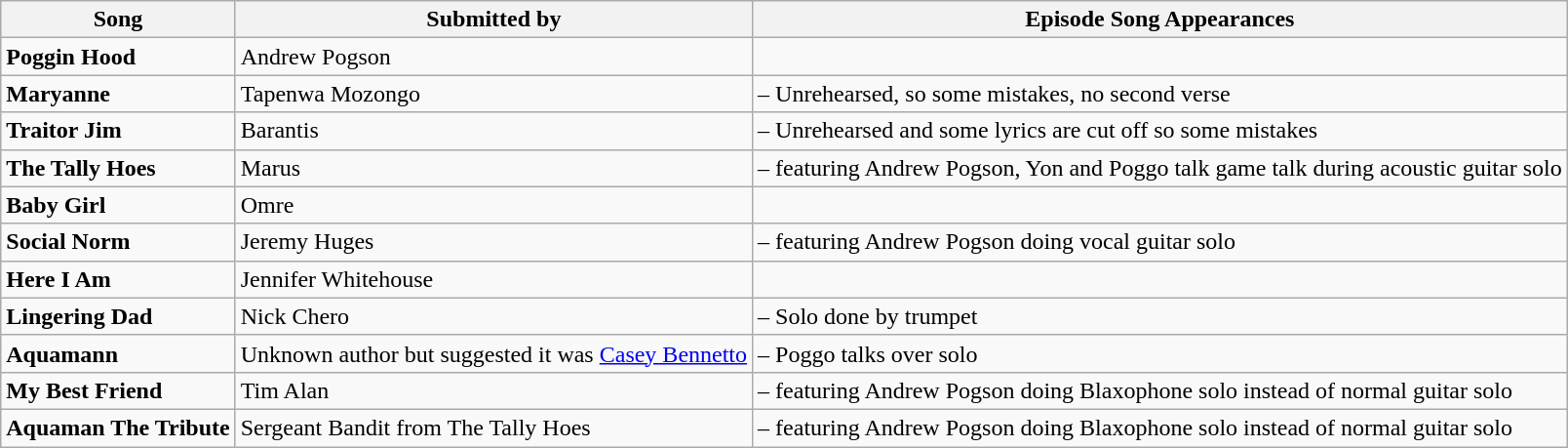<table class="wikitable mw-collapsible">
<tr>
<th>Song</th>
<th>Submitted by</th>
<th>Episode Song Appearances</th>
</tr>
<tr>
<td><strong>Poggin Hood</strong></td>
<td>Andrew Pogson</td>
<td></td>
</tr>
<tr>
<td><strong>Maryanne</strong></td>
<td>Tapenwa Mozongo</td>
<td> – Unrehearsed, so some mistakes, no second verse</td>
</tr>
<tr>
<td><strong>Traitor Jim</strong></td>
<td>Barantis</td>
<td> – Unrehearsed and some lyrics are cut off so some mistakes</td>
</tr>
<tr>
<td><strong>The Tally Hoes</strong></td>
<td>Marus</td>
<td> – featuring Andrew Pogson, Yon and Poggo talk game talk during acoustic guitar solo</td>
</tr>
<tr>
<td><strong>Baby Girl</strong></td>
<td>Omre</td>
<td></td>
</tr>
<tr>
<td><strong>Social Norm</strong></td>
<td>Jeremy Huges</td>
<td> – featuring Andrew Pogson doing vocal guitar solo</td>
</tr>
<tr>
<td><strong>Here I Am</strong></td>
<td>Jennifer Whitehouse</td>
<td></td>
</tr>
<tr>
<td><strong>Lingering Dad</strong></td>
<td>Nick Chero</td>
<td> – Solo done by trumpet</td>
</tr>
<tr>
<td><strong>Aquamann</strong></td>
<td>Unknown author but suggested it was <a href='#'>Casey Bennetto</a></td>
<td> – Poggo talks over solo</td>
</tr>
<tr>
<td><strong>My Best Friend</strong></td>
<td>Tim Alan</td>
<td> – featuring Andrew Pogson doing Blaxophone solo instead of normal guitar solo</td>
</tr>
<tr>
<td><strong>Aquaman The Tribute</strong></td>
<td>Sergeant Bandit from The Tally Hoes</td>
<td> – featuring Andrew Pogson doing Blaxophone solo instead of normal guitar solo</td>
</tr>
</table>
